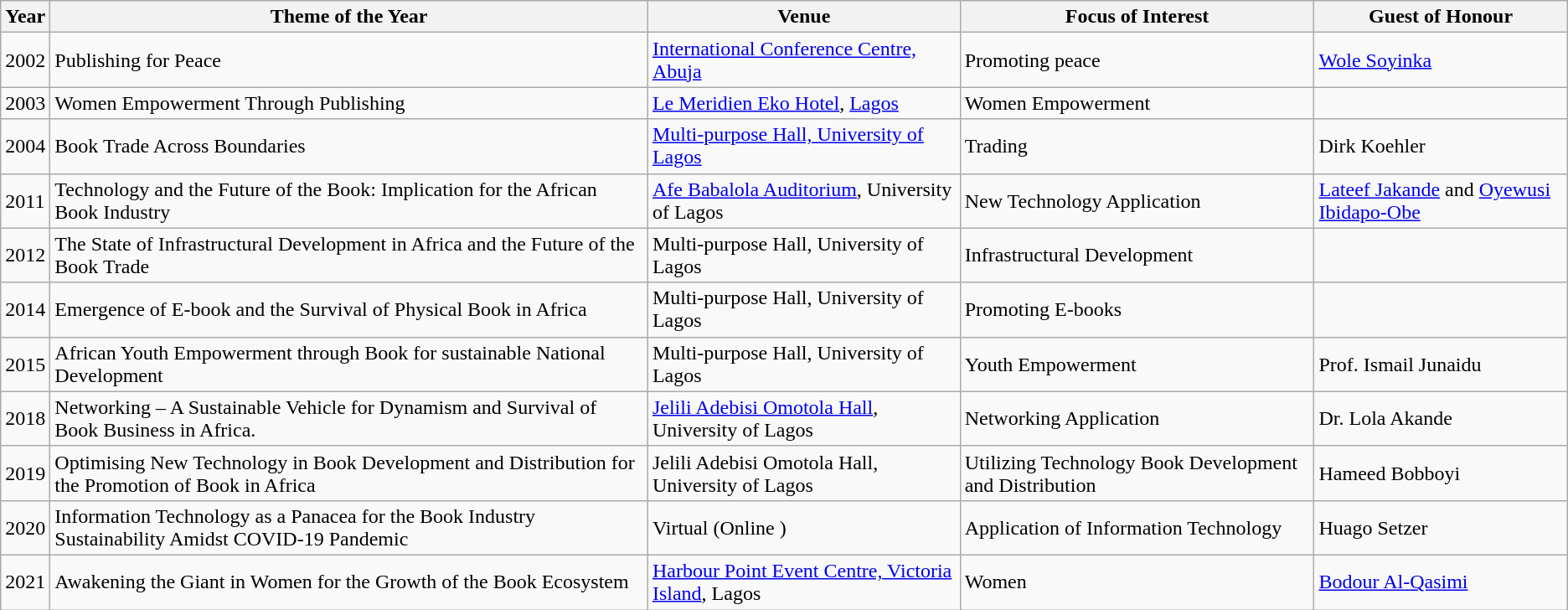<table class="wikitable">
<tr>
<th>Year</th>
<th>Theme of the Year</th>
<th>Venue</th>
<th>Focus of Interest</th>
<th>Guest of Honour</th>
</tr>
<tr>
<td>2002</td>
<td>Publishing for Peace</td>
<td><a href='#'>International Conference Centre, Abuja</a></td>
<td>Promoting peace</td>
<td><a href='#'>Wole Soyinka</a></td>
</tr>
<tr>
<td>2003</td>
<td>Women Empowerment Through Publishing</td>
<td><a href='#'>Le Meridien Eko Hotel</a>, <a href='#'>Lagos</a></td>
<td>Women Empowerment</td>
<td></td>
</tr>
<tr>
<td>2004</td>
<td>Book Trade Across Boundaries</td>
<td><a href='#'>Multi-purpose Hall, University of Lagos</a></td>
<td>Trading</td>
<td>Dirk Koehler</td>
</tr>
<tr>
<td>2011</td>
<td>Technology and the Future of the Book: Implication for the African Book Industry</td>
<td><a href='#'>Afe Babalola Auditorium</a>, University of Lagos</td>
<td>New Technology Application</td>
<td><a href='#'>Lateef Jakande</a> and <a href='#'>Oyewusi Ibidapo-Obe</a></td>
</tr>
<tr>
<td>2012</td>
<td>The State of Infrastructural Development in Africa and the Future of the Book Trade</td>
<td>Multi-purpose Hall, University of Lagos</td>
<td>Infrastructural Development</td>
<td></td>
</tr>
<tr>
<td>2014</td>
<td>Emergence of E-book and the Survival of Physical Book in Africa</td>
<td>Multi-purpose Hall, University of Lagos</td>
<td>Promoting E-books</td>
<td></td>
</tr>
<tr>
<td>2015</td>
<td>African Youth Empowerment through Book for sustainable National Development</td>
<td>Multi-purpose Hall, University of Lagos</td>
<td>Youth Empowerment</td>
<td>Prof. Ismail Junaidu</td>
</tr>
<tr>
<td>2018</td>
<td>Networking – A Sustainable Vehicle for Dynamism and Survival of Book Business in Africa.</td>
<td><a href='#'>Jelili Adebisi Omotola Hall</a>, University of Lagos</td>
<td>Networking Application</td>
<td>Dr. Lola Akande</td>
</tr>
<tr>
<td>2019</td>
<td>Optimising New Technology in Book Development and Distribution for the Promotion of Book in Africa</td>
<td>Jelili Adebisi Omotola Hall, University of Lagos</td>
<td>Utilizing Technology Book Development and Distribution</td>
<td>Hameed Bobboyi</td>
</tr>
<tr>
<td>2020</td>
<td>Information Technology as a Panacea for the Book Industry Sustainability Amidst COVID-19 Pandemic</td>
<td>Virtual (Online )</td>
<td>Application of Information Technology</td>
<td>Huago Setzer</td>
</tr>
<tr>
<td>2021</td>
<td>Awakening the Giant in Women for the Growth of the Book Ecosystem</td>
<td><a href='#'>Harbour Point Event Centre, Victoria Island</a>, Lagos</td>
<td>Women</td>
<td><a href='#'>Bodour Al-Qasimi</a></td>
</tr>
</table>
